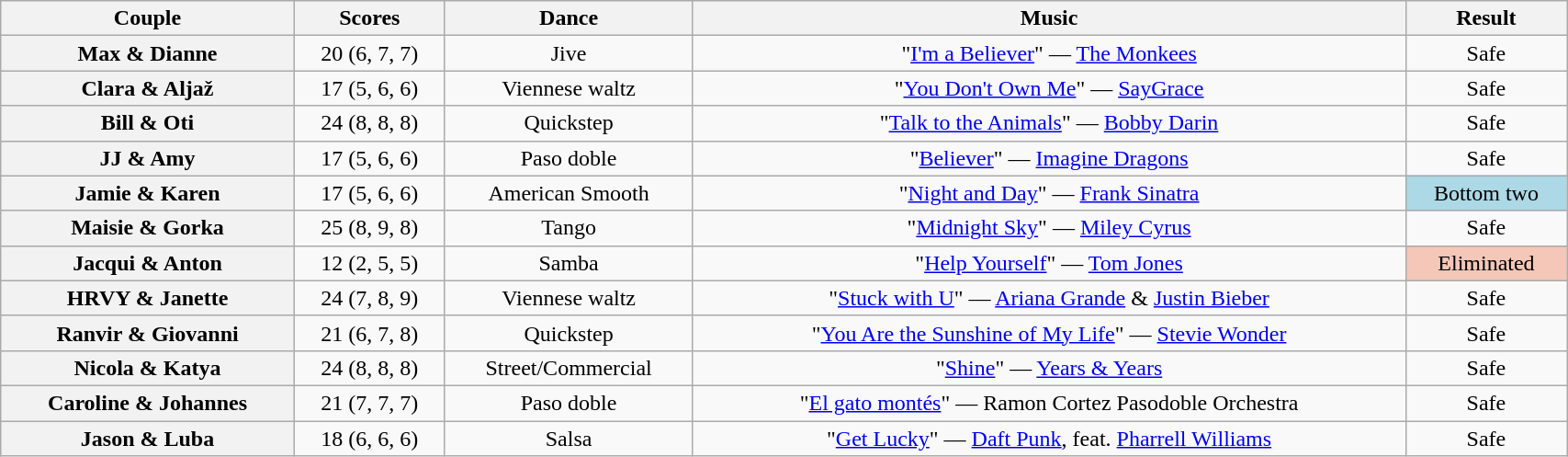<table class="wikitable sortable" style="text-align:center; width: 90%">
<tr>
<th scope="col">Couple</th>
<th scope="col">Scores</th>
<th scope="col" class="unsortable">Dance</th>
<th scope="col" class="unsortable">Music</th>
<th scope="col" class="unsortable">Result</th>
</tr>
<tr>
<th scope="row">Max & Dianne</th>
<td>20 (6, 7, 7)</td>
<td>Jive</td>
<td>"<a href='#'>I'm a Believer</a>" — <a href='#'>The Monkees</a></td>
<td>Safe</td>
</tr>
<tr>
<th scope="row">Clara & Aljaž</th>
<td>17 (5, 6, 6)</td>
<td>Viennese waltz</td>
<td>"<a href='#'>You Don't Own Me</a>" — <a href='#'>SayGrace</a></td>
<td>Safe</td>
</tr>
<tr>
<th scope="row">Bill & Oti</th>
<td>24 (8, 8, 8)</td>
<td>Quickstep</td>
<td>"<a href='#'>Talk to the Animals</a>" — <a href='#'>Bobby Darin</a></td>
<td>Safe</td>
</tr>
<tr>
<th scope="row">JJ & Amy</th>
<td>17 (5, 6, 6)</td>
<td>Paso doble</td>
<td>"<a href='#'>Believer</a>" — <a href='#'>Imagine Dragons</a></td>
<td>Safe</td>
</tr>
<tr>
<th scope="row">Jamie & Karen</th>
<td>17 (5, 6, 6)</td>
<td>American Smooth</td>
<td>"<a href='#'>Night and Day</a>" — <a href='#'>Frank Sinatra</a></td>
<td bgcolor="lightblue">Bottom two</td>
</tr>
<tr>
<th scope="row">Maisie & Gorka</th>
<td>25 (8, 9, 8)</td>
<td>Tango</td>
<td>"<a href='#'>Midnight Sky</a>" — <a href='#'>Miley Cyrus</a></td>
<td>Safe</td>
</tr>
<tr>
<th scope="row">Jacqui & Anton</th>
<td>12 (2, 5, 5)</td>
<td>Samba</td>
<td>"<a href='#'>Help Yourself</a>" — <a href='#'>Tom Jones</a></td>
<td bgcolor="f4c7b8">Eliminated</td>
</tr>
<tr>
<th scope="row">HRVY & Janette</th>
<td>24 (7, 8, 9)</td>
<td>Viennese waltz</td>
<td>"<a href='#'>Stuck with U</a>" — <a href='#'>Ariana Grande</a> & <a href='#'>Justin Bieber</a></td>
<td>Safe</td>
</tr>
<tr>
<th scope="row">Ranvir & Giovanni</th>
<td>21 (6, 7, 8)</td>
<td>Quickstep</td>
<td>"<a href='#'>You Are the Sunshine of My Life</a>" — <a href='#'>Stevie Wonder</a></td>
<td>Safe</td>
</tr>
<tr>
<th scope="row">Nicola & Katya</th>
<td>24 (8, 8, 8)</td>
<td>Street/Commercial</td>
<td>"<a href='#'>Shine</a>" — <a href='#'>Years & Years</a></td>
<td>Safe</td>
</tr>
<tr>
<th scope="row">Caroline & Johannes</th>
<td>21 (7, 7, 7)</td>
<td>Paso doble</td>
<td>"<a href='#'>El gato montés</a>" — Ramon Cortez Pasodoble Orchestra</td>
<td>Safe</td>
</tr>
<tr>
<th scope="row">Jason & Luba</th>
<td>18 (6, 6, 6)</td>
<td>Salsa</td>
<td>"<a href='#'>Get Lucky</a>" — <a href='#'>Daft Punk</a>, feat. <a href='#'>Pharrell Williams</a></td>
<td>Safe</td>
</tr>
</table>
